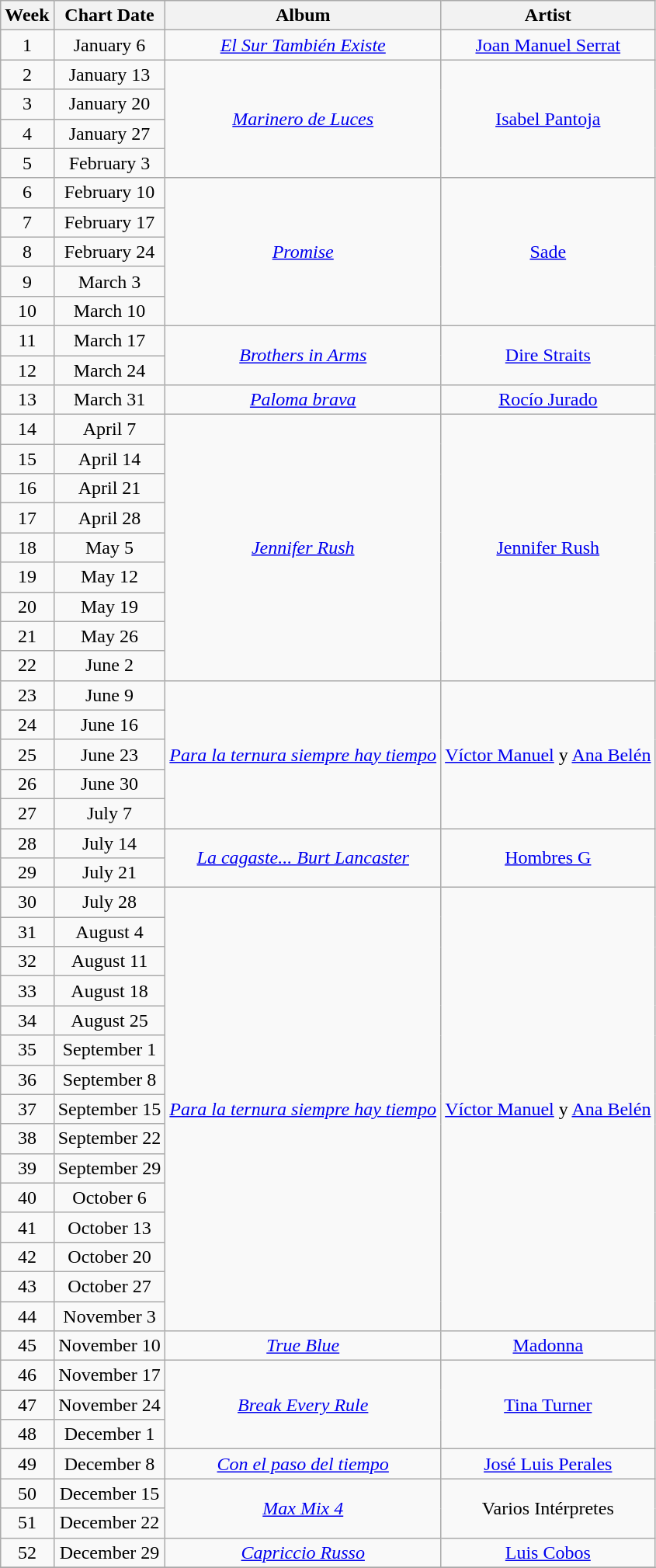<table class="wikitable" style="text-align: center">
<tr>
<th width="">Week</th>
<th width="">Chart Date</th>
<th width="">Album</th>
<th width="">Artist</th>
</tr>
<tr>
<td>1</td>
<td>January 6</td>
<td><em><a href='#'>El Sur También Existe</a></em></td>
<td><a href='#'>Joan Manuel Serrat</a></td>
</tr>
<tr>
<td>2</td>
<td>January 13</td>
<td rowspan="4"><em><a href='#'>Marinero de Luces</a></em></td>
<td rowspan="4"><a href='#'>Isabel Pantoja</a></td>
</tr>
<tr>
<td>3</td>
<td>January 20</td>
</tr>
<tr>
<td>4</td>
<td>January 27</td>
</tr>
<tr>
<td>5</td>
<td>February 3</td>
</tr>
<tr>
<td>6</td>
<td>February 10</td>
<td rowspan="5"><em><a href='#'>Promise</a></em></td>
<td rowspan="5"><a href='#'>Sade</a></td>
</tr>
<tr>
<td>7</td>
<td>February 17</td>
</tr>
<tr>
<td>8</td>
<td>February 24</td>
</tr>
<tr>
<td>9</td>
<td>March 3</td>
</tr>
<tr>
<td>10</td>
<td>March 10</td>
</tr>
<tr>
<td>11</td>
<td>March 17</td>
<td rowspan="2"><em><a href='#'>Brothers in Arms</a></em></td>
<td rowspan="2"><a href='#'>Dire Straits</a></td>
</tr>
<tr>
<td>12</td>
<td>March 24</td>
</tr>
<tr>
<td>13</td>
<td>March 31</td>
<td><em><a href='#'>Paloma brava</a></em></td>
<td><a href='#'>Rocío Jurado</a></td>
</tr>
<tr>
<td>14</td>
<td>April 7</td>
<td rowspan="9"><em><a href='#'>Jennifer Rush</a></em></td>
<td rowspan="9"><a href='#'>Jennifer Rush</a></td>
</tr>
<tr>
<td>15</td>
<td>April 14</td>
</tr>
<tr>
<td>16</td>
<td>April 21</td>
</tr>
<tr>
<td>17</td>
<td>April 28</td>
</tr>
<tr>
<td>18</td>
<td>May 5</td>
</tr>
<tr>
<td>19</td>
<td>May 12</td>
</tr>
<tr>
<td>20</td>
<td>May 19</td>
</tr>
<tr>
<td>21</td>
<td>May 26</td>
</tr>
<tr>
<td>22</td>
<td>June 2</td>
</tr>
<tr>
<td>23</td>
<td>June 9</td>
<td rowspan="5"><em><a href='#'>Para la ternura siempre hay tiempo</a></em></td>
<td rowspan="5"><a href='#'>Víctor Manuel</a>  y  <a href='#'>Ana Belén</a></td>
</tr>
<tr>
<td>24</td>
<td>June 16</td>
</tr>
<tr>
<td>25</td>
<td>June 23</td>
</tr>
<tr>
<td>26</td>
<td>June 30</td>
</tr>
<tr>
<td>27</td>
<td>July 7</td>
</tr>
<tr>
<td>28</td>
<td>July 14</td>
<td rowspan="2"><em><a href='#'>La cagaste... Burt Lancaster</a></em></td>
<td rowspan="2"><a href='#'>Hombres G</a></td>
</tr>
<tr>
<td>29</td>
<td>July 21</td>
</tr>
<tr>
<td>30</td>
<td>July 28</td>
<td rowspan="15"><em><a href='#'>Para la ternura siempre hay tiempo</a></em></td>
<td rowspan="15"><a href='#'>Víctor Manuel</a>  y  <a href='#'>Ana Belén</a></td>
</tr>
<tr>
<td>31</td>
<td>August 4</td>
</tr>
<tr>
<td>32</td>
<td>August 11</td>
</tr>
<tr>
<td>33</td>
<td>August 18</td>
</tr>
<tr>
<td>34</td>
<td>August 25</td>
</tr>
<tr>
<td>35</td>
<td>September 1</td>
</tr>
<tr>
<td>36</td>
<td>September 8</td>
</tr>
<tr>
<td>37</td>
<td>September 15</td>
</tr>
<tr>
<td>38</td>
<td>September 22</td>
</tr>
<tr>
<td>39</td>
<td>September 29</td>
</tr>
<tr>
<td>40</td>
<td>October 6</td>
</tr>
<tr>
<td>41</td>
<td>October 13</td>
</tr>
<tr>
<td>42</td>
<td>October 20</td>
</tr>
<tr>
<td>43</td>
<td>October 27</td>
</tr>
<tr>
<td>44</td>
<td>November 3</td>
</tr>
<tr>
<td>45</td>
<td>November 10</td>
<td><em><a href='#'>True Blue</a></em></td>
<td><a href='#'>Madonna</a></td>
</tr>
<tr>
<td>46</td>
<td>November 17</td>
<td rowspan="3"><em><a href='#'>Break Every Rule</a></em></td>
<td rowspan="3"><a href='#'>Tina Turner</a></td>
</tr>
<tr>
<td>47</td>
<td>November 24</td>
</tr>
<tr>
<td>48</td>
<td>December 1</td>
</tr>
<tr>
<td>49</td>
<td>December 8</td>
<td><em><a href='#'>Con el paso del tiempo</a></em></td>
<td><a href='#'>José Luis Perales</a></td>
</tr>
<tr>
<td>50</td>
<td>December 15</td>
<td rowspan="2"><em><a href='#'>Max Mix 4</a></em></td>
<td rowspan="2">Varios Intérpretes</td>
</tr>
<tr>
<td>51</td>
<td>December 22</td>
</tr>
<tr>
<td>52</td>
<td>December 29</td>
<td><em><a href='#'>Capriccio Russo</a></em></td>
<td><a href='#'>Luis Cobos</a></td>
</tr>
<tr>
</tr>
</table>
